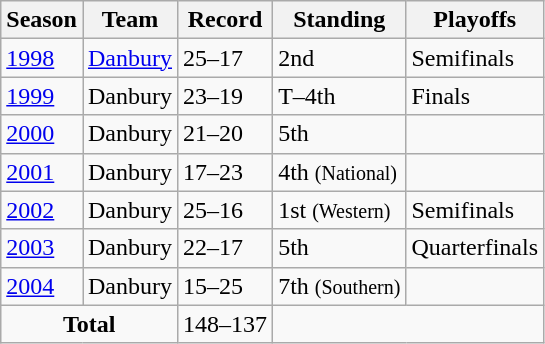<table class="wikitable">
<tr>
<th>Season</th>
<th>Team</th>
<th>Record</th>
<th>Standing</th>
<th>Playoffs</th>
</tr>
<tr>
<td><a href='#'>1998</a></td>
<td><a href='#'>Danbury</a></td>
<td>25–17</td>
<td>2nd</td>
<td>Semifinals</td>
</tr>
<tr>
<td><a href='#'>1999</a></td>
<td>Danbury</td>
<td>23–19</td>
<td>T–4th</td>
<td>Finals</td>
</tr>
<tr>
<td><a href='#'>2000</a></td>
<td>Danbury</td>
<td>21–20</td>
<td>5th</td>
<td></td>
</tr>
<tr>
<td><a href='#'>2001</a></td>
<td>Danbury</td>
<td>17–23</td>
<td>4th <small>(National)</small></td>
<td></td>
</tr>
<tr>
<td><a href='#'>2002</a></td>
<td>Danbury</td>
<td>25–16</td>
<td>1st <small>(Western)</small></td>
<td>Semifinals</td>
</tr>
<tr>
<td><a href='#'>2003</a></td>
<td>Danbury</td>
<td>22–17</td>
<td>5th</td>
<td>Quarterfinals</td>
</tr>
<tr>
<td><a href='#'>2004</a></td>
<td>Danbury</td>
<td>15–25</td>
<td>7th <small>(Southern)</small></td>
<td></td>
</tr>
<tr>
<td colspan="2" align="center"><strong>Total</strong></td>
<td>148–137</td>
<td colspan="2" align="center"></td>
</tr>
</table>
